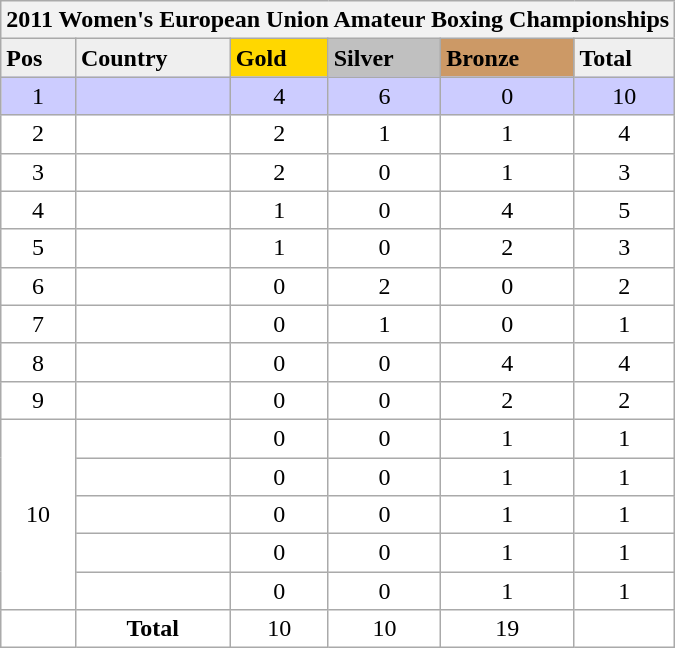<table class="wikitable">
<tr>
<th colspan=7 style="border-right:0px;";><strong>2011 Women's European Union Amateur Boxing Championships</strong></th>
</tr>
<tr bgcolor="#efefef">
<td><strong>Pos</strong></td>
<td><strong>Country</strong></td>
<td bgcolor="gold"><strong>Gold</strong></td>
<td bgcolor="silver"><strong>Silver</strong></td>
<td bgcolor="CC9966"><strong>Bronze</strong></td>
<td><strong>Total</strong></td>
</tr>
<tr bgcolor="#CCCCFF" align="center">
<td>1</td>
<td align="left"></td>
<td>4</td>
<td>6</td>
<td>0</td>
<td>10</td>
</tr>
<tr bgcolor="#FFFFFF" align="center">
<td>2</td>
<td align="left"></td>
<td>2</td>
<td>1</td>
<td>1</td>
<td>4</td>
</tr>
<tr bgcolor="#FFFFFF" align="center">
<td>3</td>
<td align="left"></td>
<td>2</td>
<td>0</td>
<td>1</td>
<td>3</td>
</tr>
<tr bgcolor="#FFFFFF" align="center">
<td>4</td>
<td align="left"></td>
<td>1</td>
<td>0</td>
<td>4</td>
<td>5</td>
</tr>
<tr bgcolor="#FFFFFF" align="center">
<td>5</td>
<td align="left"></td>
<td>1</td>
<td>0</td>
<td>2</td>
<td>3</td>
</tr>
<tr bgcolor="#FFFFFF" align="center">
<td>6</td>
<td align="left"></td>
<td>0</td>
<td>2</td>
<td>0</td>
<td>2</td>
</tr>
<tr bgcolor="#FFFFFF" align="center">
<td>7</td>
<td align="left"></td>
<td>0</td>
<td>1</td>
<td>0</td>
<td>1</td>
</tr>
<tr bgcolor="#FFFFFF" align="center">
<td>8</td>
<td align="left"></td>
<td>0</td>
<td>0</td>
<td>4</td>
<td>4</td>
</tr>
<tr bgcolor="#FFFFFF" align="center">
<td>9</td>
<td align="left"></td>
<td>0</td>
<td>0</td>
<td>2</td>
<td>2</td>
</tr>
<tr bgcolor="#FFFFFF" align="center">
<td rowspan="5">10</td>
<td align="left"></td>
<td>0</td>
<td>0</td>
<td>1</td>
<td>1</td>
</tr>
<tr bgcolor="#FFFFFF" align="center">
<td align="left"></td>
<td>0</td>
<td>0</td>
<td>1</td>
<td>1</td>
</tr>
<tr bgcolor="#FFFFFF" align="center">
<td align="left"></td>
<td>0</td>
<td>0</td>
<td>1</td>
<td>1</td>
</tr>
<tr bgcolor="#FFFFFF" align="center">
<td align="left"></td>
<td>0</td>
<td>0</td>
<td>1</td>
<td>1</td>
</tr>
<tr bgcolor="#FFFFFF" align="center">
<td align="left"></td>
<td>0</td>
<td>0</td>
<td>1</td>
<td>1</td>
</tr>
<tr bgcolor="#FFFFFF" align="center">
<td></td>
<td align="center"><strong>Total</strong></td>
<td>10</td>
<td>10</td>
<td>19</td>
<td></td>
</tr>
</table>
